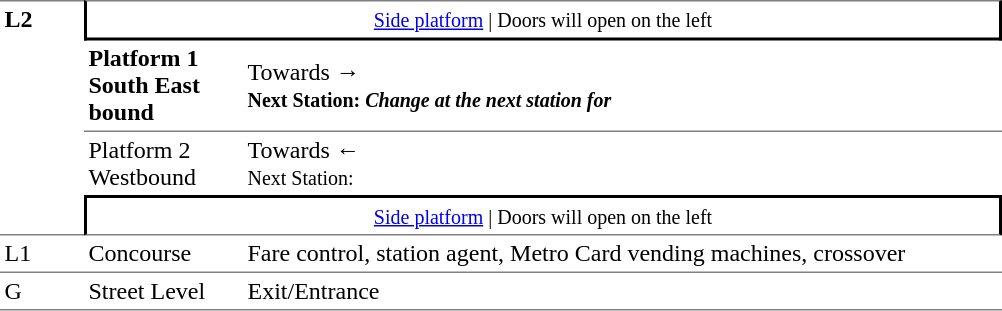<table border=0 cellspacing=0 cellpadding=3>
<tr>
<td style="border-top:solid 1px grey;border-bottom:solid 1px grey;" width=50 rowspan=4 valign=top><strong>L2</strong></td>
<td style="border-top:solid 1px grey;border-right:solid 2px black;border-left:solid 2px black;border-bottom:solid 2px black;text-align:center;" colspan=2><small><a href='#'>Side platform</a> | Doors will open on the left </small></td>
</tr>
<tr>
<td style="border-bottom:solid 1px grey;" width=100><span><strong>Platform 1</strong><br><strong>South East bound</strong></span></td>
<td style="border-bottom:solid 1px grey;" width=500>Towards → <br><small><strong>Next Station:</strong> </small> <small><strong><em>Change at the next station for <strong><em></small></td>
</tr>
<tr>
<td><span></strong>Platform 2<strong><br></strong>Westbound<strong></span></td>
<td><span></span>Towards ← <br><small></strong>Next Station:<strong> </small></td>
</tr>
<tr>
<td style="border-top:solid 2px black;border-right:solid 2px black;border-left:solid 2px black;border-bottom:solid 1px grey;text-align:center;" colspan=2><small><a href='#'>Side platform</a> | Doors will open on the left </small></td>
</tr>
<tr>
<td valign=top></strong>L1<strong></td>
<td valign=top>Concourse</td>
<td valign=top>Fare control, station agent, Metro Card vending machines, crossover</td>
</tr>
<tr>
<td style="border-bottom:solid 1px grey;border-top:solid 1px grey;" width=50 valign=top></strong>G<strong></td>
<td style="border-top:solid 1px grey;border-bottom:solid 1px grey;" width=100 valign=top>Street Level</td>
<td style="border-top:solid 1px grey;border-bottom:solid 1px grey;" width=500 valign=top>Exit/Entrance</td>
</tr>
</table>
